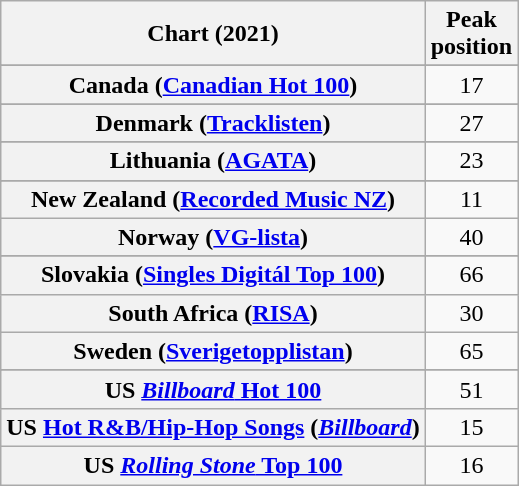<table class="wikitable sortable plainrowheaders" style="text-align:center">
<tr>
<th scope="col">Chart (2021)</th>
<th scope="col">Peak<br>position</th>
</tr>
<tr>
</tr>
<tr>
</tr>
<tr>
<th scope="row">Canada (<a href='#'>Canadian Hot 100</a>)</th>
<td>17</td>
</tr>
<tr>
</tr>
<tr>
<th scope="row">Denmark (<a href='#'>Tracklisten</a>)</th>
<td>27</td>
</tr>
<tr>
</tr>
<tr>
<th scope="row">Lithuania (<a href='#'>AGATA</a>)</th>
<td>23</td>
</tr>
<tr>
</tr>
<tr>
<th scope="row">New Zealand (<a href='#'>Recorded Music NZ</a>)</th>
<td>11</td>
</tr>
<tr>
<th scope="row">Norway (<a href='#'>VG-lista</a>)</th>
<td>40</td>
</tr>
<tr>
</tr>
<tr>
<th scope="row">Slovakia (<a href='#'>Singles Digitál Top 100</a>)</th>
<td>66</td>
</tr>
<tr>
<th scope="row">South Africa (<a href='#'>RISA</a>)</th>
<td>30</td>
</tr>
<tr>
<th scope="row">Sweden (<a href='#'>Sverigetopplistan</a>)</th>
<td>65</td>
</tr>
<tr>
</tr>
<tr>
</tr>
<tr>
</tr>
<tr>
<th scope="row">US <a href='#'><em>Billboard</em> Hot 100</a></th>
<td>51</td>
</tr>
<tr>
<th scope="row">US <a href='#'>Hot R&B/Hip-Hop Songs</a> (<em><a href='#'>Billboard</a></em>)</th>
<td>15</td>
</tr>
<tr>
<th scope="row">US <a href='#'><em>Rolling Stone</em> Top 100</a></th>
<td>16</td>
</tr>
</table>
